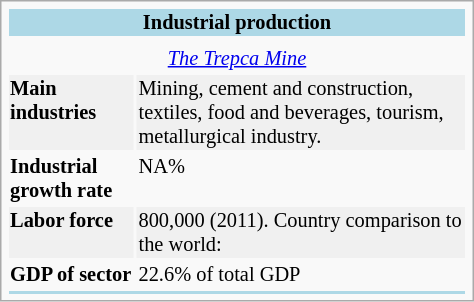<table style="width:25%; toc:25em; font-size:85%; text-align:left;" class="infobox">
<tr>
<th style="text-align:center; background:lightblue;" colspan="3">Industrial production</th>
</tr>
<tr>
<td colspan="2" style="text-align:center;"></td>
</tr>
<tr>
<td colspan="2" style="text-align:center"><em><a href='#'>The Trepca Mine</a></em></td>
</tr>
<tr>
<th style="text-align:left; background:#f0f0f0; vertical-align:top;">Main industries</th>
<td style="background:#f0f0f0; vertical-align:top;">Mining, cement and construction, textiles, food and beverages, tourism, metallurgical industry.</td>
</tr>
<tr>
<th style="text-align:left; vertical-align:top;">Industrial growth rate</th>
<td valign="top">NA%</td>
</tr>
<tr>
<th style="text-align:left; background:#f0f0f0; vertical-align:top;">Labor force</th>
<td style="background:#f0f0f0; vertical-align:top;">800,000 (2011). Country comparison to the world: </td>
</tr>
<tr>
<th style="text-align:left; vertical-align:top;">GDP of sector</th>
<td valign="top">22.6% of total GDP</td>
</tr>
<tr>
<td style="text-align:center; background:lightblue;" colspan="2"></td>
</tr>
</table>
